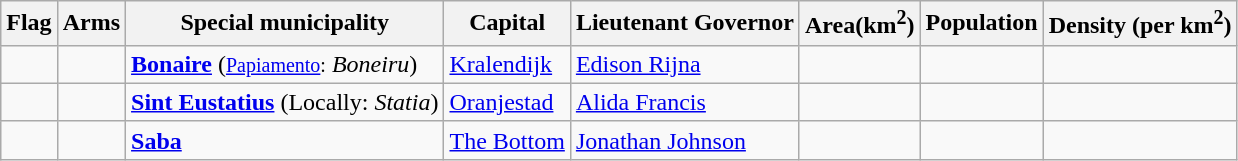<table class="sortable wikitable" style="text-align:left;">
<tr>
<th scope="col" class="unsortable">Flag</th>
<th scope="col" class="unsortable">Arms</th>
<th scope="col">Special municipality</th>
<th scope="col">Capital</th>
<th scope="col">Lieutenant Governor</th>
<th scope="col">Area(km<sup>2</sup>)</th>
<th scope="col">Population</th>
<th scope="col">Density (per km<sup>2</sup>)</th>
</tr>
<tr>
<td style="padding:1px 5px;"></td>
<td></td>
<td><strong><a href='#'>Bonaire</a></strong> (<small><a href='#'>Papiamento</a>:</small> <em>Boneiru</em>)</td>
<td><a href='#'>Kralendijk</a></td>
<td><a href='#'>Edison Rijna</a></td>
<td style="text-align:right"></td>
<td style="text-align:right"></td>
<td style="text-align:right"></td>
</tr>
<tr>
<td></td>
<td style="padding:1px 5px;"></td>
<td><strong><a href='#'>Sint Eustatius</a></strong> (<small></small>Locally: <em>Statia</em>)</td>
<td><a href='#'>Oranjestad</a></td>
<td><a href='#'>Alida Francis</a></td>
<td style="text-align:right"></td>
<td style="text-align:right"></td>
<td style="text-align:right"></td>
</tr>
<tr>
<td style="padding:1px 5px;"></td>
<td></td>
<td><strong><a href='#'>Saba</a></strong></td>
<td><a href='#'>The Bottom</a></td>
<td><a href='#'>Jonathan Johnson</a></td>
<td style="text-align:right"></td>
<td style="text-align:right"></td>
<td style="text-align:right"></td>
</tr>
</table>
